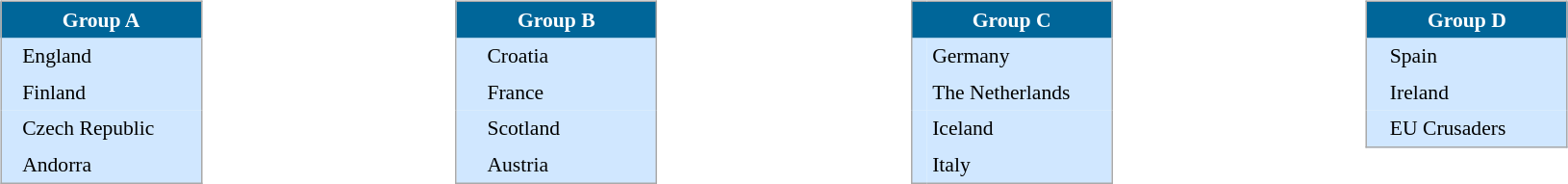<table width="100%" align=center>
<tr>
<td valign="top" width="22%"><br><table align=center cellpadding="4" cellspacing="0" style="background: #f9f9f9; border: 1px #aaa solid; border-collapse: collapse; font-size: 90%;" width=140>
<tr align=center bgcolor=#006699 style="color:white;">
<th width=100% colspan=2>Group A</th>
</tr>
<tr align=center bgcolor=#D0E7FF>
<td></td>
<td align=left> England</td>
</tr>
<tr align=center bgcolor=#D0E7FF>
<td></td>
<td align=left> Finland</td>
</tr>
<tr align=center bgcolor=#D0E7FF>
<td></td>
<td align=left> Czech Republic</td>
</tr>
<tr align=center bgcolor=#D0E7FF>
<td></td>
<td align=left> Andorra</td>
</tr>
</table>
</td>
<td valign="top" width="22%"><br><table align=center cellpadding="4" cellspacing="0" style="background: #f9f9f9; border: 1px #aaa solid; border-collapse: collapse; font-size: 90%;" width=140>
<tr align=center bgcolor=#006699 style="color:white;">
<th width=100% colspan=2>Group B</th>
</tr>
<tr align=center bgcolor=#D0E7FF>
<td></td>
<td align=left> Croatia</td>
</tr>
<tr align=center bgcolor=#D0E7FF>
<td></td>
<td align=left> France</td>
</tr>
<tr align=center bgcolor=#D0E7FF>
<td></td>
<td align=left> Scotland</td>
</tr>
<tr align=center bgcolor=#D0E7FF>
<td></td>
<td align=left> Austria</td>
</tr>
</table>
</td>
<td valign="top" width="22%"><br><table align=center cellpadding="4" cellspacing="0" style="background: #f9f9f9; border: 1px #aaa solid; border-collapse: collapse; font-size: 90%;" width=140>
<tr align=center bgcolor=#006699 style="color:white;">
<th width=100% colspan=2>Group C</th>
</tr>
<tr align=center bgcolor=#D0E7FF>
<td></td>
<td align=left> Germany</td>
</tr>
<tr align=center bgcolor=#D0E7FF>
<td></td>
<td align=left> The Netherlands</td>
</tr>
<tr align=center bgcolor=#D0E7FF>
<td></td>
<td align=left> Iceland</td>
</tr>
<tr align=center bgcolor=#D0E7FF>
<td></td>
<td align=left> Italy</td>
</tr>
</table>
</td>
<td valign="top" width="22%"><br><table align=center cellpadding="4" cellspacing="0" style="background: #f9f9f9; border: 1px #aaa solid; border-collapse: collapse; font-size: 90%;" width=140>
<tr align=center bgcolor=#006699 style="color:white;">
<th width=100% colspan=2>Group D</th>
</tr>
<tr align=center bgcolor=#D0E7FF>
<td></td>
<td align=left> Spain</td>
</tr>
<tr align=center bgcolor=#D0E7FF>
<td></td>
<td align=left> Ireland</td>
</tr>
<tr align=center bgcolor=#D0E7FF>
<td></td>
<td align=left> EU Crusaders</td>
</tr>
</table>
</td>
</tr>
</table>
